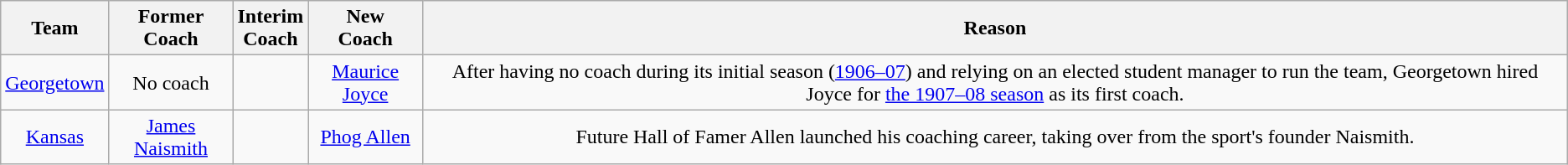<table class="wikitable" style="text-align:center;">
<tr>
<th>Team</th>
<th>Former<br>Coach</th>
<th>Interim<br>Coach</th>
<th>New<br>Coach</th>
<th>Reason</th>
</tr>
<tr>
<td><a href='#'>Georgetown</a></td>
<td>No coach</td>
<td></td>
<td><a href='#'>Maurice Joyce</a></td>
<td>After having no coach during its initial season (<a href='#'>1906–07</a>) and relying on an elected student manager to run the team, Georgetown hired Joyce for <a href='#'>the 1907–08 season</a> as its first coach.</td>
</tr>
<tr>
<td><a href='#'>Kansas</a></td>
<td><a href='#'>James Naismith</a></td>
<td></td>
<td><a href='#'>Phog Allen</a></td>
<td>Future Hall of Famer Allen launched his coaching career, taking over from the sport's founder Naismith.</td>
</tr>
</table>
